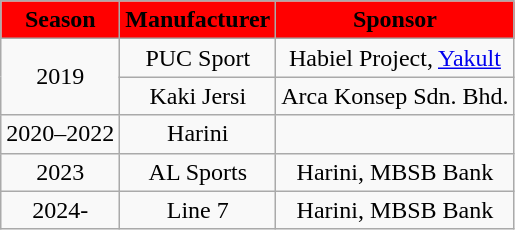<table class="wikitable" style="text-align:center;margin-left:1em;float:center">
<tr>
<th style="background:red; color:Black;">Season</th>
<th style="background:red; color:Black;">Manufacturer</th>
<th style="background:red; color:Black;">Sponsor</th>
</tr>
<tr>
<td rowspan=2>2019</td>
<td>PUC Sport</td>
<td>Habiel Project, <a href='#'>Yakult</a></td>
</tr>
<tr>
<td>Kaki Jersi</td>
<td>Arca Konsep Sdn. Bhd.</td>
</tr>
<tr>
<td>2020–2022</td>
<td>Harini</td>
<td></td>
</tr>
<tr>
<td>2023</td>
<td>AL Sports</td>
<td>Harini, MBSB Bank</td>
</tr>
<tr>
<td>2024-</td>
<td>Line 7</td>
<td>Harini, MBSB Bank</td>
</tr>
</table>
